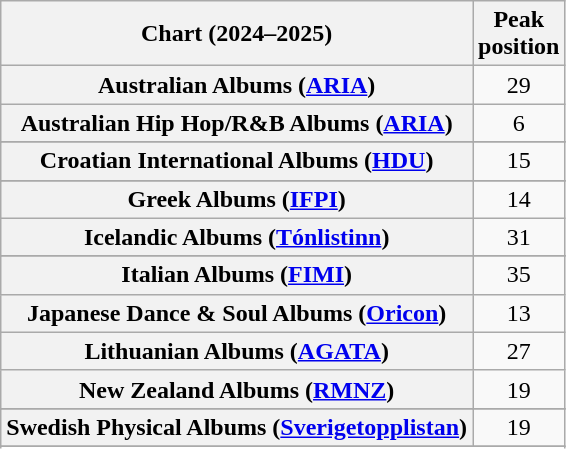<table class="wikitable sortable plainrowheaders" style="text-align:center">
<tr>
<th scope="col">Chart (2024–2025)</th>
<th scope="col">Peak<br>position</th>
</tr>
<tr>
<th scope="row">Australian Albums (<a href='#'>ARIA</a>)</th>
<td>29</td>
</tr>
<tr>
<th scope="row">Australian Hip Hop/R&B Albums (<a href='#'>ARIA</a>)</th>
<td>6</td>
</tr>
<tr>
</tr>
<tr>
</tr>
<tr>
</tr>
<tr>
</tr>
<tr>
<th scope="row">Croatian International Albums (<a href='#'>HDU</a>)</th>
<td>15</td>
</tr>
<tr>
</tr>
<tr>
</tr>
<tr>
</tr>
<tr>
</tr>
<tr>
</tr>
<tr>
<th scope="row">Greek Albums (<a href='#'>IFPI</a>)</th>
<td>14</td>
</tr>
<tr>
<th scope="row">Icelandic Albums (<a href='#'>Tónlistinn</a>)</th>
<td>31</td>
</tr>
<tr>
</tr>
<tr>
<th scope="row">Italian Albums (<a href='#'>FIMI</a>)</th>
<td>35</td>
</tr>
<tr>
<th scope="row">Japanese Dance & Soul Albums (<a href='#'>Oricon</a>)</th>
<td>13</td>
</tr>
<tr>
<th scope="row">Lithuanian Albums (<a href='#'>AGATA</a>)</th>
<td>27</td>
</tr>
<tr>
<th scope="row">New Zealand Albums (<a href='#'>RMNZ</a>)</th>
<td>19</td>
</tr>
<tr>
</tr>
<tr>
</tr>
<tr>
</tr>
<tr>
<th scope="row">Swedish Physical Albums (<a href='#'>Sverigetopplistan</a>)</th>
<td>19</td>
</tr>
<tr>
</tr>
<tr>
</tr>
<tr>
</tr>
<tr>
</tr>
<tr>
</tr>
</table>
